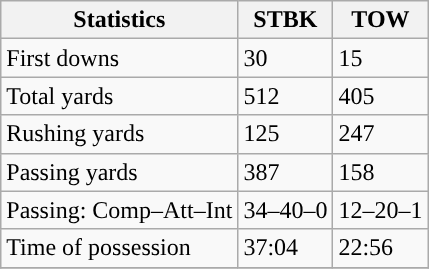<table class="wikitable" style="float: left;">
<tr>
<th>Statistics</th>
<th>STBK</th>
<th>TOW</th>
</tr>
<tr>
<td>First downs</td>
<td>30</td>
<td>15</td>
</tr>
<tr>
<td>Total yards</td>
<td>512</td>
<td>405</td>
</tr>
<tr>
<td>Rushing yards</td>
<td>125</td>
<td>247</td>
</tr>
<tr>
<td>Passing yards</td>
<td>387</td>
<td>158</td>
</tr>
<tr>
<td>Passing: Comp–Att–Int</td>
<td>34–40–0</td>
<td>12–20–1</td>
</tr>
<tr>
<td>Time of possession</td>
<td>37:04</td>
<td>22:56</td>
</tr>
<tr>
</tr>
</table>
